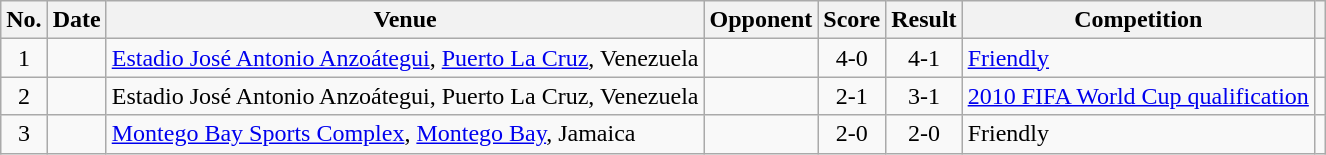<table class="wikitable sortable">
<tr>
<th scope="col">No.</th>
<th scope="col">Date</th>
<th scope="col">Venue</th>
<th scope="col">Opponent</th>
<th scope="col">Score</th>
<th scope="col">Result</th>
<th scope="col">Competition</th>
<th scope="col" class="unsortable"></th>
</tr>
<tr>
<td style="text-align:center">1</td>
<td></td>
<td><a href='#'>Estadio José Antonio Anzoátegui</a>, <a href='#'>Puerto La Cruz</a>, Venezuela</td>
<td></td>
<td style="text-align:center">4-0</td>
<td style="text-align:center">4-1</td>
<td><a href='#'>Friendly</a></td>
<td></td>
</tr>
<tr>
<td style="text-align:center">2</td>
<td></td>
<td>Estadio José Antonio Anzoátegui, Puerto La Cruz, Venezuela</td>
<td></td>
<td style="text-align:center">2-1</td>
<td style="text-align:center">3-1</td>
<td><a href='#'>2010 FIFA World Cup qualification</a></td>
<td></td>
</tr>
<tr>
<td style="text-align:center">3</td>
<td></td>
<td><a href='#'>Montego Bay Sports Complex</a>, <a href='#'>Montego Bay</a>, Jamaica</td>
<td></td>
<td style="text-align:center">2-0</td>
<td style="text-align:center">2-0</td>
<td>Friendly</td>
<td></td>
</tr>
</table>
